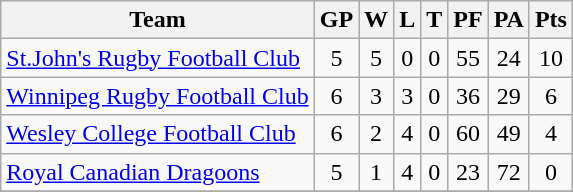<table class="wikitable">
<tr>
<th>Team</th>
<th>GP</th>
<th>W</th>
<th>L</th>
<th>T</th>
<th>PF</th>
<th>PA</th>
<th>Pts</th>
</tr>
<tr align="center">
<td align="left"><a href='#'>St.John's Rugby Football Club</a></td>
<td>5</td>
<td>5</td>
<td>0</td>
<td>0</td>
<td>55</td>
<td>24</td>
<td>10</td>
</tr>
<tr align="center">
<td align="left"><a href='#'>Winnipeg Rugby Football Club</a></td>
<td>6</td>
<td>3</td>
<td>3</td>
<td>0</td>
<td>36</td>
<td>29</td>
<td>6</td>
</tr>
<tr align="center">
<td align="left"><a href='#'>Wesley College Football Club</a></td>
<td>6</td>
<td>2</td>
<td>4</td>
<td>0</td>
<td>60</td>
<td>49</td>
<td>4</td>
</tr>
<tr align="center">
<td align="left"><a href='#'>Royal Canadian Dragoons</a></td>
<td>5</td>
<td>1</td>
<td>4</td>
<td>0</td>
<td>23</td>
<td>72</td>
<td>0</td>
</tr>
<tr align="center">
</tr>
</table>
